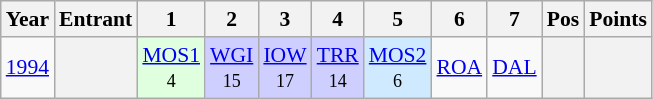<table class="wikitable" style="text-align:center; font-size:90%">
<tr>
<th>Year</th>
<th>Entrant</th>
<th>1</th>
<th>2</th>
<th>3</th>
<th>4</th>
<th>5</th>
<th>6</th>
<th>7</th>
<th>Pos</th>
<th>Points</th>
</tr>
<tr>
<td><a href='#'>1994</a></td>
<th></th>
<td style="background-color:#DFFFDF"><a href='#'>MOS1</a><br><small>4</small></td>
<td style="background-color:#CFCFFF"><a href='#'>WGI</a><br><small>15</small></td>
<td style="background-color:#CFCFFF"><a href='#'>IOW</a><br><small>17</small></td>
<td style="background-color:#CFCFFF"><a href='#'>TRR</a><br><small>14</small></td>
<td style="background-color:#CFEAFF"><a href='#'>MOS2</a><br><small>6</small></td>
<td><a href='#'>ROA</a></td>
<td><a href='#'>DAL</a></td>
<th></th>
<th></th>
</tr>
</table>
